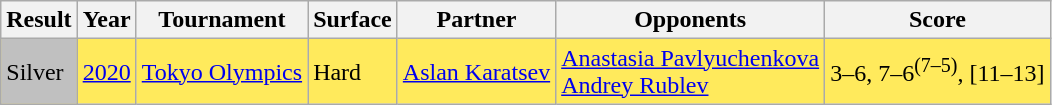<table class="sortable wikitable">
<tr>
<th>Result</th>
<th>Year</th>
<th>Tournament</th>
<th>Surface</th>
<th>Partner</th>
<th>Opponents</th>
<th class=unsortable>Score</th>
</tr>
<tr bgcolor=FFEA5C>
<td bgcolor=silver>Silver</td>
<td><a href='#'>2020</a></td>
<td><a href='#'>Tokyo Olympics</a></td>
<td>Hard</td>
<td> <a href='#'>Aslan Karatsev</a></td>
<td> <a href='#'>Anastasia Pavlyuchenkova</a> <br>  <a href='#'>Andrey Rublev</a></td>
<td>3–6, 7–6<sup>(7–5)</sup>, [11–13]</td>
</tr>
</table>
